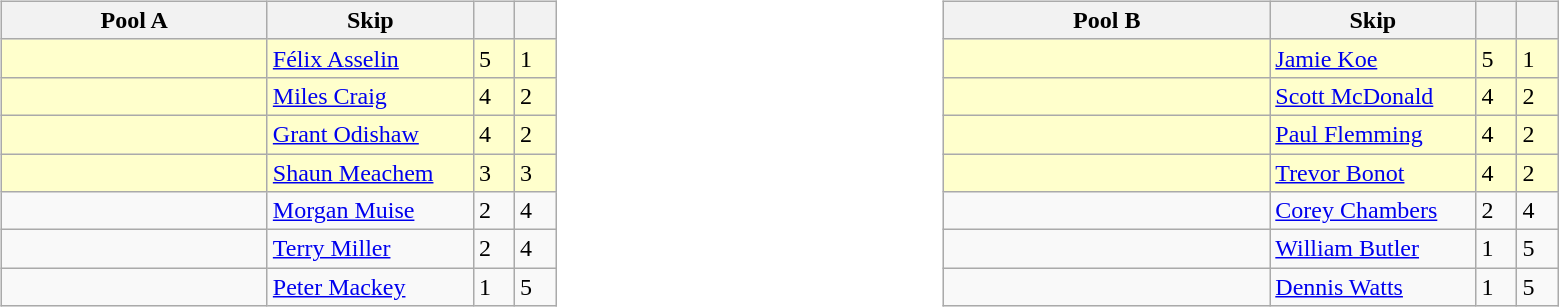<table>
<tr>
<td valign=top width=10%><br><table class="wikitable">
<tr>
<th width=170>Pool A</th>
<th width=130>Skip</th>
<th width=20></th>
<th width=20></th>
</tr>
<tr bgcolor=#ffffcc>
<td></td>
<td><a href='#'>Félix Asselin</a></td>
<td>5</td>
<td>1</td>
</tr>
<tr bgcolor=#ffffcc>
<td></td>
<td><a href='#'>Miles Craig</a></td>
<td>4</td>
<td>2</td>
</tr>
<tr bgcolor=#ffffcc>
<td></td>
<td><a href='#'>Grant Odishaw</a></td>
<td>4</td>
<td>2</td>
</tr>
<tr bgcolor=#ffffcc>
<td></td>
<td><a href='#'>Shaun Meachem</a></td>
<td>3</td>
<td>3</td>
</tr>
<tr>
<td></td>
<td><a href='#'>Morgan Muise</a></td>
<td>2</td>
<td>4</td>
</tr>
<tr>
<td></td>
<td><a href='#'>Terry Miller</a></td>
<td>2</td>
<td>4</td>
</tr>
<tr>
<td></td>
<td><a href='#'>Peter Mackey</a></td>
<td>1</td>
<td>5</td>
</tr>
</table>
</td>
<td valign=top width=10%><br><table class="wikitable">
<tr>
<th width=210>Pool B</th>
<th width=130>Skip</th>
<th width=20></th>
<th width=20></th>
</tr>
<tr bgcolor=#ffffcc>
<td></td>
<td><a href='#'>Jamie Koe</a></td>
<td>5</td>
<td>1</td>
</tr>
<tr bgcolor=#ffffcc>
<td></td>
<td><a href='#'>Scott McDonald</a></td>
<td>4</td>
<td>2</td>
</tr>
<tr bgcolor=#ffffcc>
<td></td>
<td><a href='#'>Paul Flemming</a></td>
<td>4</td>
<td>2</td>
</tr>
<tr bgcolor=#ffffcc>
<td></td>
<td><a href='#'>Trevor Bonot</a></td>
<td>4</td>
<td>2</td>
</tr>
<tr>
<td></td>
<td><a href='#'>Corey Chambers</a></td>
<td>2</td>
<td>4</td>
</tr>
<tr>
<td></td>
<td><a href='#'>William Butler</a></td>
<td>1</td>
<td>5</td>
</tr>
<tr>
<td></td>
<td><a href='#'>Dennis Watts</a></td>
<td>1</td>
<td>5</td>
</tr>
</table>
</td>
</tr>
</table>
